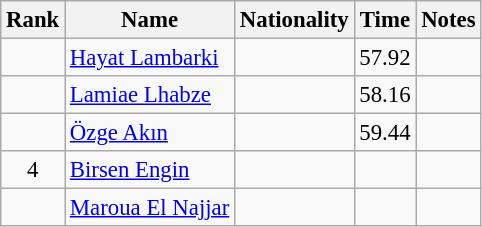<table class="wikitable sortable" style="text-align:center;font-size:95%">
<tr>
<th>Rank</th>
<th>Name</th>
<th>Nationality</th>
<th>Time</th>
<th>Notes</th>
</tr>
<tr>
<td></td>
<td align=left><a href='#'>Hayat Lambarki</a></td>
<td align=left></td>
<td>57.92</td>
<td></td>
</tr>
<tr>
<td></td>
<td align=left><a href='#'>Lamiae Lhabze</a></td>
<td align=left></td>
<td>58.16</td>
<td></td>
</tr>
<tr>
<td></td>
<td align=left><a href='#'>Özge Akın</a></td>
<td align=left></td>
<td>59.44</td>
<td></td>
</tr>
<tr>
<td>4</td>
<td align=left><a href='#'>Birsen Engin</a></td>
<td align=left></td>
<td></td>
<td></td>
</tr>
<tr>
<td></td>
<td align=left><a href='#'>Maroua El Najjar</a></td>
<td align=left></td>
<td></td>
<td></td>
</tr>
</table>
